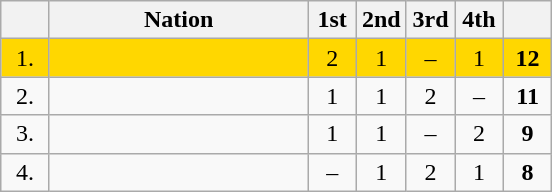<table class="wikitable" style="text-align:center">
<tr>
<th width="25"></th>
<th width="165">Nation</th>
<th width="25">1st</th>
<th width="25">2nd</th>
<th width="25">3rd</th>
<th width="25">4th</th>
<th width="25"></th>
</tr>
<tr style="background:gold">
<td>1.</td>
<td style="text-align:left"></td>
<td>2</td>
<td>1</td>
<td>–</td>
<td>1</td>
<td><strong>12</strong></td>
</tr>
<tr>
<td>2.</td>
<td style="text-align:left"></td>
<td>1</td>
<td>1</td>
<td>2</td>
<td>–</td>
<td><strong>11</strong></td>
</tr>
<tr>
<td>3.</td>
<td style="text-align:left"></td>
<td>1</td>
<td>1</td>
<td>–</td>
<td>2</td>
<td><strong>9</strong></td>
</tr>
<tr>
<td>4.</td>
<td style="text-align:left"></td>
<td>–</td>
<td>1</td>
<td>2</td>
<td>1</td>
<td><strong>8</strong></td>
</tr>
</table>
